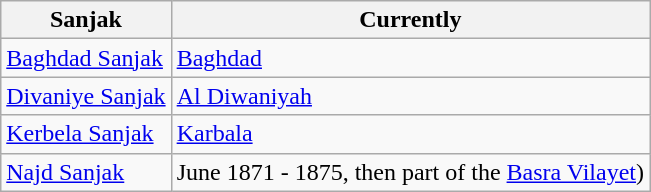<table class="wikitable">
<tr>
<th>Sanjak</th>
<th>Currently</th>
</tr>
<tr>
<td><a href='#'>Baghdad Sanjak</a></td>
<td><a href='#'>Baghdad</a></td>
</tr>
<tr>
<td><a href='#'>Divaniye Sanjak</a></td>
<td><a href='#'>Al Diwaniyah</a></td>
</tr>
<tr>
<td><a href='#'>Kerbela Sanjak</a></td>
<td><a href='#'>Karbala</a></td>
</tr>
<tr>
<td><a href='#'>Najd Sanjak</a></td>
<td>June 1871 - 1875, then part of the <a href='#'>Basra Vilayet</a>) </td>
</tr>
</table>
